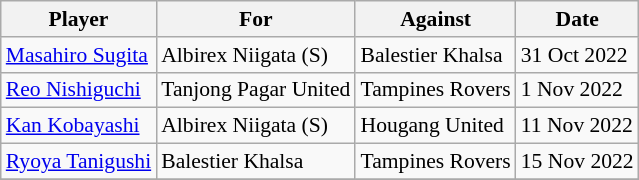<table class="wikitable plainrowheaders sortable" style="font-size:90%">
<tr>
<th>Player</th>
<th>For</th>
<th>Against</th>
<th>Date</th>
</tr>
<tr>
<td> <a href='#'>Masahiro Sugita</a></td>
<td>Albirex Niigata (S)</td>
<td>Balestier Khalsa</td>
<td>31 Oct 2022</td>
</tr>
<tr>
<td> <a href='#'>Reo Nishiguchi</a></td>
<td>Tanjong Pagar United</td>
<td>Tampines Rovers</td>
<td>1 Nov 2022</td>
</tr>
<tr>
<td> <a href='#'>Kan Kobayashi</a></td>
<td>Albirex Niigata (S)</td>
<td>Hougang United</td>
<td>11 Nov 2022</td>
</tr>
<tr>
<td> <a href='#'>Ryoya Tanigushi</a></td>
<td>Balestier Khalsa</td>
<td>Tampines Rovers</td>
<td>15 Nov 2022</td>
</tr>
<tr>
</tr>
</table>
